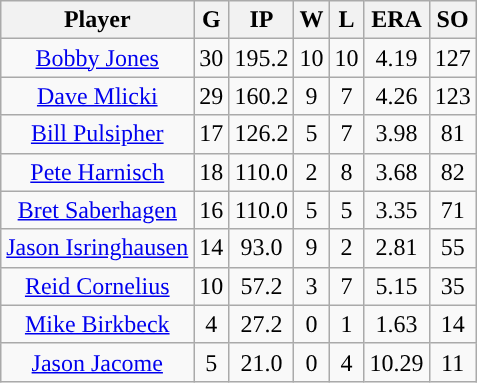<table class="wikitable sortable">
<tr>
<th>Player</th>
<th>G</th>
<th>IP</th>
<th>W</th>
<th>L</th>
<th>ERA</th>
<th>SO</th>
</tr>
<tr align=center>
<td><a href='#'>Bobby Jones</a></td>
<td>30</td>
<td>195.2</td>
<td>10</td>
<td>10</td>
<td>4.19</td>
<td>127</td>
</tr>
<tr align=center>
<td><a href='#'>Dave Mlicki</a></td>
<td>29</td>
<td>160.2</td>
<td>9</td>
<td>7</td>
<td>4.26</td>
<td>123</td>
</tr>
<tr align=center>
<td><a href='#'>Bill Pulsipher</a></td>
<td>17</td>
<td>126.2</td>
<td>5</td>
<td>7</td>
<td>3.98</td>
<td>81</td>
</tr>
<tr align=center>
<td><a href='#'>Pete Harnisch</a></td>
<td>18</td>
<td>110.0</td>
<td>2</td>
<td>8</td>
<td>3.68</td>
<td>82</td>
</tr>
<tr align=center>
<td><a href='#'>Bret Saberhagen</a></td>
<td>16</td>
<td>110.0</td>
<td>5</td>
<td>5</td>
<td>3.35</td>
<td>71</td>
</tr>
<tr align=center>
<td><a href='#'>Jason Isringhausen</a></td>
<td>14</td>
<td>93.0</td>
<td>9</td>
<td>2</td>
<td>2.81</td>
<td>55</td>
</tr>
<tr align=center>
<td><a href='#'>Reid Cornelius</a></td>
<td>10</td>
<td>57.2</td>
<td>3</td>
<td>7</td>
<td>5.15</td>
<td>35</td>
</tr>
<tr align=center>
<td><a href='#'>Mike Birkbeck</a></td>
<td>4</td>
<td>27.2</td>
<td>0</td>
<td>1</td>
<td>1.63</td>
<td>14</td>
</tr>
<tr align=center>
<td><a href='#'>Jason Jacome</a></td>
<td>5</td>
<td>21.0</td>
<td>0</td>
<td>4</td>
<td>10.29</td>
<td>11</td>
</tr>
</table>
